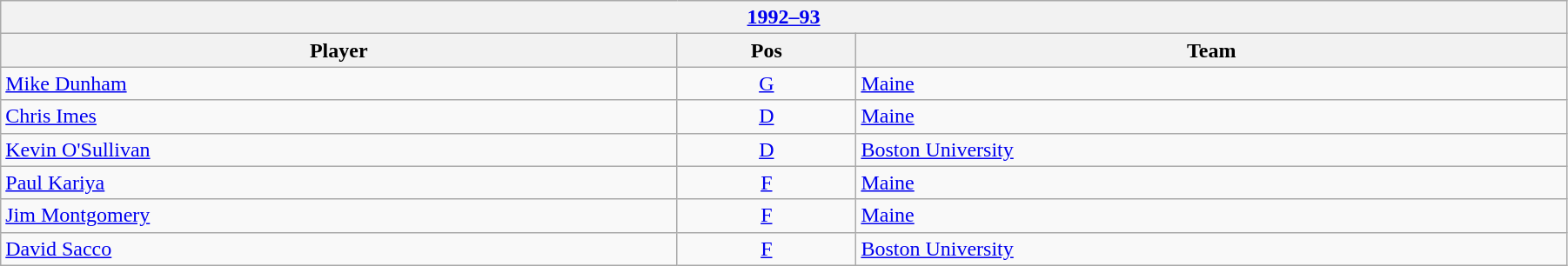<table class="wikitable" width=95%>
<tr>
<th colspan=3><a href='#'>1992–93</a></th>
</tr>
<tr>
<th>Player</th>
<th>Pos</th>
<th>Team</th>
</tr>
<tr>
<td><a href='#'>Mike Dunham</a></td>
<td align=center><a href='#'>G</a></td>
<td><a href='#'>Maine</a></td>
</tr>
<tr>
<td><a href='#'>Chris Imes</a></td>
<td align=center><a href='#'>D</a></td>
<td><a href='#'>Maine</a></td>
</tr>
<tr>
<td><a href='#'>Kevin O'Sullivan</a></td>
<td align=center><a href='#'>D</a></td>
<td><a href='#'>Boston University</a></td>
</tr>
<tr>
<td><a href='#'>Paul Kariya</a></td>
<td align=center><a href='#'>F</a></td>
<td><a href='#'>Maine</a></td>
</tr>
<tr>
<td><a href='#'>Jim Montgomery</a></td>
<td align=center><a href='#'>F</a></td>
<td><a href='#'>Maine</a></td>
</tr>
<tr>
<td><a href='#'>David Sacco</a></td>
<td align=center><a href='#'>F</a></td>
<td><a href='#'>Boston University</a></td>
</tr>
</table>
